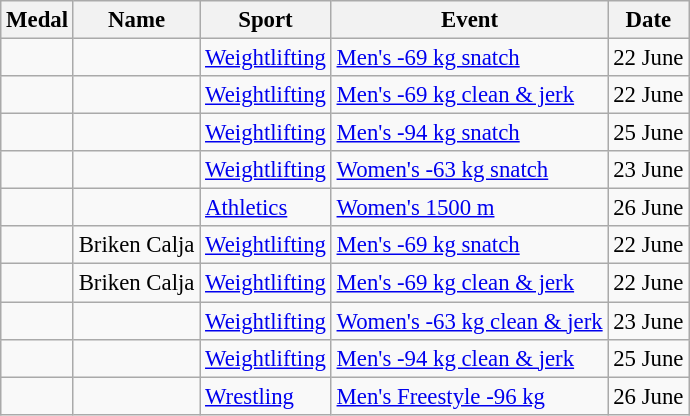<table class="wikitable sortable" style="font-size: 95%;">
<tr>
<th>Medal</th>
<th>Name</th>
<th>Sport</th>
<th>Event</th>
<th>Date</th>
</tr>
<tr>
<td></td>
<td></td>
<td><a href='#'>Weightlifting</a></td>
<td><a href='#'>Men's -69 kg snatch</a></td>
<td>22 June</td>
</tr>
<tr>
<td></td>
<td></td>
<td><a href='#'>Weightlifting</a></td>
<td><a href='#'>Men's -69 kg clean & jerk</a></td>
<td>22 June</td>
</tr>
<tr>
<td></td>
<td></td>
<td><a href='#'>Weightlifting</a></td>
<td><a href='#'>Men's -94 kg snatch</a></td>
<td>25 June</td>
</tr>
<tr>
<td></td>
<td></td>
<td><a href='#'>Weightlifting</a></td>
<td><a href='#'>Women's -63 kg snatch</a></td>
<td>23 June</td>
</tr>
<tr>
<td></td>
<td></td>
<td><a href='#'>Athletics</a></td>
<td><a href='#'>Women's 1500 m</a></td>
<td>26 June</td>
</tr>
<tr>
<td></td>
<td>Briken Calja</td>
<td><a href='#'>Weightlifting</a></td>
<td><a href='#'>Men's -69 kg snatch</a></td>
<td>22 June</td>
</tr>
<tr>
<td></td>
<td>Briken Calja</td>
<td><a href='#'>Weightlifting</a></td>
<td><a href='#'>Men's -69 kg clean & jerk</a></td>
<td>22 June</td>
</tr>
<tr>
<td></td>
<td></td>
<td><a href='#'>Weightlifting</a></td>
<td><a href='#'>Women's -63 kg clean & jerk</a></td>
<td>23 June</td>
</tr>
<tr>
<td></td>
<td></td>
<td><a href='#'>Weightlifting</a></td>
<td><a href='#'>Men's -94 kg clean & jerk</a></td>
<td>25 June</td>
</tr>
<tr>
<td></td>
<td></td>
<td><a href='#'>Wrestling</a></td>
<td><a href='#'>Men's Freestyle -96 kg</a></td>
<td>26 June</td>
</tr>
</table>
